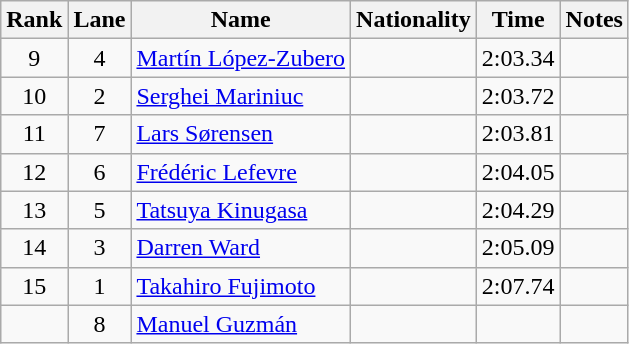<table class="wikitable sortable" style="text-align:center">
<tr>
<th>Rank</th>
<th>Lane</th>
<th>Name</th>
<th>Nationality</th>
<th>Time</th>
<th>Notes</th>
</tr>
<tr>
<td>9</td>
<td>4</td>
<td align=left><a href='#'>Martín López-Zubero</a></td>
<td align=left></td>
<td>2:03.34</td>
<td></td>
</tr>
<tr>
<td>10</td>
<td>2</td>
<td align=left><a href='#'>Serghei Mariniuc</a></td>
<td align=left></td>
<td>2:03.72</td>
<td></td>
</tr>
<tr>
<td>11</td>
<td>7</td>
<td align=left><a href='#'>Lars Sørensen</a></td>
<td align=left></td>
<td>2:03.81</td>
<td></td>
</tr>
<tr>
<td>12</td>
<td>6</td>
<td align=left><a href='#'>Frédéric Lefevre</a></td>
<td align=left></td>
<td>2:04.05</td>
<td></td>
</tr>
<tr>
<td>13</td>
<td>5</td>
<td align=left><a href='#'>Tatsuya Kinugasa</a></td>
<td align=left></td>
<td>2:04.29</td>
<td></td>
</tr>
<tr>
<td>14</td>
<td>3</td>
<td align=left><a href='#'>Darren Ward</a></td>
<td align=left></td>
<td>2:05.09</td>
<td></td>
</tr>
<tr>
<td>15</td>
<td>1</td>
<td align=left><a href='#'>Takahiro Fujimoto</a></td>
<td align=left></td>
<td>2:07.74</td>
<td></td>
</tr>
<tr>
<td></td>
<td>8</td>
<td align=left><a href='#'>Manuel Guzmán</a></td>
<td align=left></td>
<td></td>
<td></td>
</tr>
</table>
